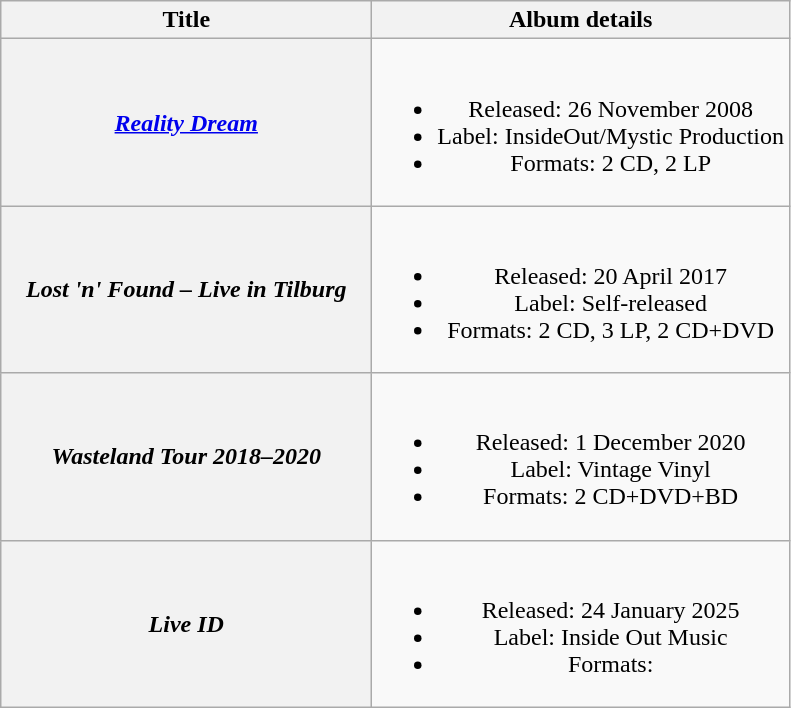<table class="wikitable plainrowheaders" style="text-align:center;">
<tr>
<th scope="col" style="width:15em;">Title</th>
<th scope="col">Album details</th>
</tr>
<tr>
<th scope="row"><em><a href='#'>Reality Dream</a></em></th>
<td><br><ul><li>Released: 26 November 2008</li><li>Label: InsideOut/Mystic Production</li><li>Formats: 2 CD, 2 LP</li></ul></td>
</tr>
<tr>
<th scope="row"><em>Lost 'n' Found – Live in Tilburg</em></th>
<td><br><ul><li>Released: 20 April 2017</li><li>Label: Self-released</li><li>Formats: 2 CD, 3 LP, 2 CD+DVD</li></ul></td>
</tr>
<tr>
<th scope="row"><em>Wasteland Tour 2018–2020</em></th>
<td><br><ul><li>Released: 1 December 2020</li><li>Label: Vintage Vinyl</li><li>Formats: 2 CD+DVD+BD</li></ul></td>
</tr>
<tr>
<th scope="row"><em>Live ID</em></th>
<td><br><ul><li>Released: 24 January 2025</li><li>Label: Inside Out Music</li><li>Formats:</li></ul></td>
</tr>
</table>
